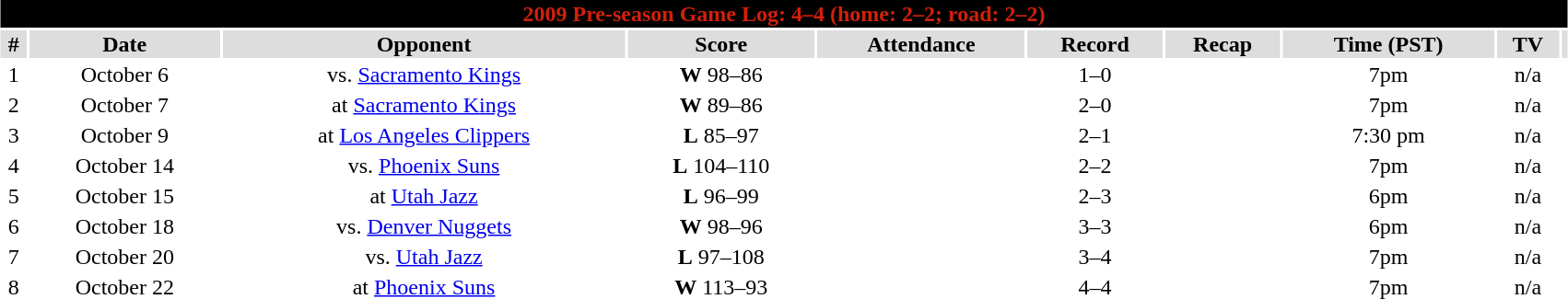<table class="toccolours collapsible" width=90% style="clear:both; margin:1.5em auto; text-align:center">
<tr>
<th colspan=11 style="background:#000000; color:#d1210a;">2009 Pre-season Game Log: 4–4 (home: 2–2; road: 2–2)</th>
</tr>
<tr align="center" bgcolor="#dddddd">
<td><strong>#</strong></td>
<td><strong>Date</strong></td>
<td><strong>Opponent</strong></td>
<td><strong>Score</strong></td>
<td><strong>Attendance</strong></td>
<td><strong>Record</strong></td>
<td><strong>Recap</strong></td>
<td><strong>Time (PST)</strong></td>
<td><strong>TV</strong></td>
<td></td>
</tr>
<tr align="center">
<td>1</td>
<td>October 6</td>
<td>vs. <a href='#'>Sacramento Kings</a></td>
<td><strong>W</strong> 98–86</td>
<td></td>
<td>1–0</td>
<td></td>
<td>7pm</td>
<td>n/a</td>
<td></td>
</tr>
<tr align="center">
<td>2</td>
<td>October 7</td>
<td>at <a href='#'>Sacramento Kings</a></td>
<td><strong>W</strong> 89–86</td>
<td></td>
<td>2–0</td>
<td></td>
<td>7pm</td>
<td>n/a</td>
<td></td>
</tr>
<tr align="center">
<td>3</td>
<td>October 9</td>
<td>at <a href='#'>Los Angeles Clippers</a></td>
<td><strong>L</strong> 85–97</td>
<td></td>
<td>2–1</td>
<td></td>
<td>7:30 pm</td>
<td>n/a</td>
<td></td>
</tr>
<tr align="center">
<td>4</td>
<td>October 14</td>
<td>vs. <a href='#'>Phoenix Suns</a></td>
<td><strong>L</strong> 104–110</td>
<td></td>
<td>2–2</td>
<td></td>
<td>7pm</td>
<td>n/a</td>
<td></td>
</tr>
<tr align="center">
<td>5</td>
<td>October 15</td>
<td>at <a href='#'>Utah Jazz</a></td>
<td><strong>L</strong> 96–99</td>
<td></td>
<td>2–3</td>
<td></td>
<td>6pm</td>
<td>n/a</td>
<td></td>
</tr>
<tr align="center">
<td>6</td>
<td>October 18</td>
<td>vs. <a href='#'>Denver Nuggets</a></td>
<td><strong>W</strong> 98–96</td>
<td></td>
<td>3–3</td>
<td></td>
<td>6pm</td>
<td>n/a</td>
<td></td>
</tr>
<tr align="center">
<td>7</td>
<td>October 20</td>
<td>vs. <a href='#'>Utah Jazz</a></td>
<td><strong>L</strong> 97–108</td>
<td></td>
<td>3–4</td>
<td></td>
<td>7pm</td>
<td>n/a</td>
<td></td>
</tr>
<tr align="center">
<td>8</td>
<td>October 22</td>
<td>at <a href='#'>Phoenix Suns</a></td>
<td><strong>W</strong> 113–93</td>
<td></td>
<td>4–4</td>
<td></td>
<td>7pm</td>
<td>n/a</td>
<td></td>
</tr>
</table>
